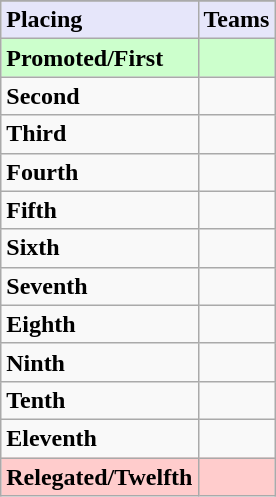<table class=wikitable>
<tr>
</tr>
<tr style="background: #E6E6FA;">
<td><strong>Placing</strong></td>
<td colspan="4" style="text-align:center"><strong>Teams</strong></td>
</tr>
<tr style="background: #ccffcc;">
<td><strong>Promoted/First</strong></td>
<td><strong></strong></td>
</tr>
<tr>
<td><strong>Second</strong></td>
<td></td>
</tr>
<tr>
<td><strong>Third</strong></td>
<td></td>
</tr>
<tr>
<td><strong>Fourth</strong></td>
<td></td>
</tr>
<tr>
<td><strong>Fifth</strong></td>
<td></td>
</tr>
<tr>
<td><strong>Sixth</strong></td>
<td></td>
</tr>
<tr>
<td><strong>Seventh</strong></td>
<td></td>
</tr>
<tr>
<td><strong>Eighth</strong></td>
<td></td>
</tr>
<tr>
<td><strong>Ninth</strong></td>
<td></td>
</tr>
<tr>
<td><strong>Tenth</strong></td>
<td></td>
</tr>
<tr>
<td><strong>Eleventh</strong></td>
<td></td>
</tr>
<tr style="background: #ffcccc;">
<td><strong>Relegated/Twelfth</strong></td>
<td><em></em></td>
</tr>
</table>
